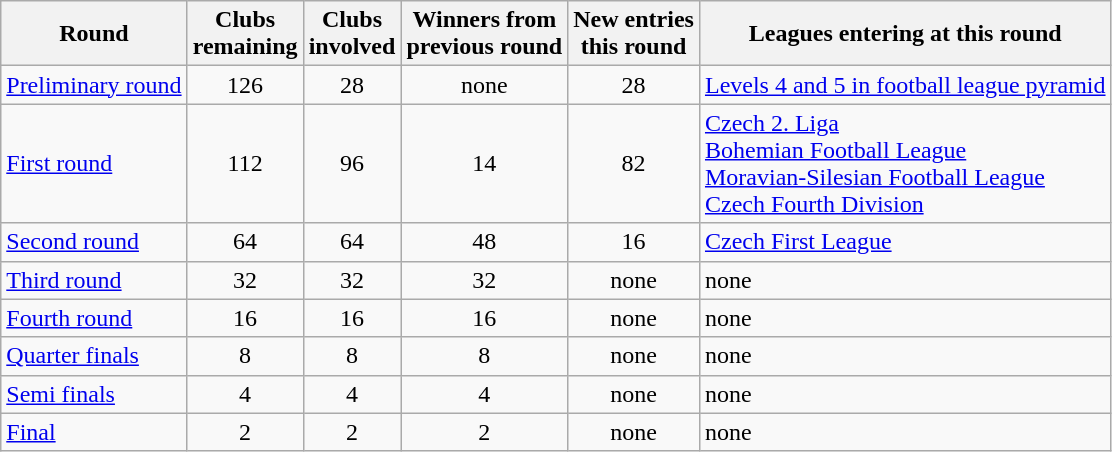<table class="wikitable">
<tr>
<th>Round</th>
<th>Clubs<br>remaining</th>
<th>Clubs<br>involved</th>
<th>Winners from<br>previous round</th>
<th>New entries<br>this round</th>
<th>Leagues entering at this round</th>
</tr>
<tr>
<td><a href='#'>Preliminary round</a></td>
<td align="center">126</td>
<td align="center">28</td>
<td align="center">none</td>
<td align="center">28</td>
<td><a href='#'>Levels 4 and 5 in football league pyramid</a></td>
</tr>
<tr>
<td><a href='#'>First round</a></td>
<td align="center">112</td>
<td align="center">96</td>
<td align="center">14</td>
<td align="center">82</td>
<td><a href='#'>Czech 2. Liga</a><br><a href='#'>Bohemian Football League</a><br><a href='#'>Moravian-Silesian Football League</a><br><a href='#'>Czech Fourth Division</a></td>
</tr>
<tr>
<td><a href='#'>Second round</a></td>
<td align="center">64</td>
<td align="center">64</td>
<td align="center">48</td>
<td align="center">16</td>
<td><a href='#'>Czech First League</a></td>
</tr>
<tr>
<td><a href='#'>Third round</a></td>
<td align="center">32</td>
<td align="center">32</td>
<td align="center">32</td>
<td align="center">none</td>
<td>none</td>
</tr>
<tr>
<td><a href='#'>Fourth round</a></td>
<td align="center">16</td>
<td align="center">16</td>
<td align="center">16</td>
<td align="center">none</td>
<td>none</td>
</tr>
<tr>
<td><a href='#'>Quarter finals</a></td>
<td align="center">8</td>
<td align="center">8</td>
<td align="center">8</td>
<td align="center">none</td>
<td>none</td>
</tr>
<tr>
<td><a href='#'>Semi finals</a></td>
<td align="center">4</td>
<td align="center">4</td>
<td align="center">4</td>
<td align="center">none</td>
<td>none</td>
</tr>
<tr>
<td><a href='#'>Final</a></td>
<td align="center">2</td>
<td align="center">2</td>
<td align="center">2</td>
<td align="center">none</td>
<td>none</td>
</tr>
</table>
